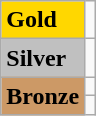<table class="wikitable">
<tr>
<td bgcolor="gold"><strong>Gold</strong></td>
<td></td>
</tr>
<tr>
<td bgcolor="silver"><strong>Silver</strong></td>
<td></td>
</tr>
<tr>
<td rowspan="2" bgcolor="#cc9966"><strong>Bronze</strong></td>
<td></td>
</tr>
<tr>
<td></td>
</tr>
</table>
